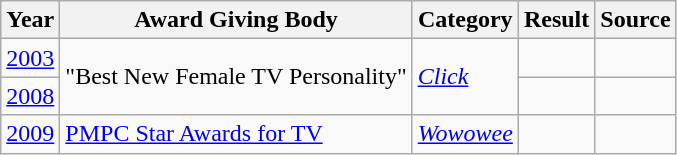<table class="wikitable">
<tr>
<th>Year</th>
<th>Award Giving Body</th>
<th>Category</th>
<th>Result</th>
<th>Source</th>
</tr>
<tr>
<td><a href='#'>2003</a></td>
<td rowspan="2">"Best New Female TV Personality"</td>
<td rowspan=2><em><a href='#'>Click</a></em></td>
<td></td>
<td></td>
</tr>
<tr>
<td><a href='#'>2008</a></td>
<td></td>
<td></td>
</tr>
<tr>
<td><a href='#'>2009</a></td>
<td rowspan="3"><a href='#'>PMPC Star Awards for TV</a></td>
<td rowspan=2><em><a href='#'>Wowowee</a></em></td>
<td></td>
<td></td>
</tr>
</table>
